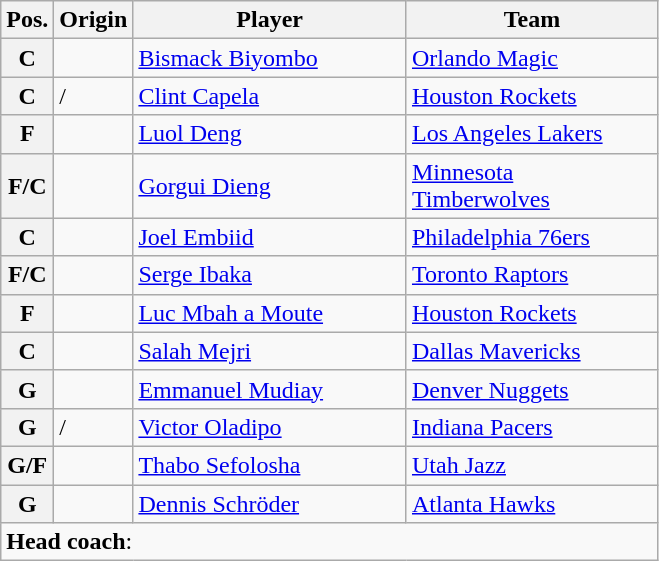<table class="wikitable">
<tr>
<th>Pos.</th>
<th>Origin</th>
<th style="width:175px;">Player</th>
<th width=160>Team</th>
</tr>
<tr>
<th>C</th>
<td></td>
<td><a href='#'>Bismack Biyombo</a></td>
<td><a href='#'>Orlando Magic</a></td>
</tr>
<tr>
<th>C</th>
<td> / </td>
<td><a href='#'>Clint Capela</a></td>
<td><a href='#'>Houston Rockets</a></td>
</tr>
<tr>
<th>F</th>
<td></td>
<td><a href='#'>Luol Deng</a></td>
<td><a href='#'>Los Angeles Lakers</a></td>
</tr>
<tr>
<th>F/C</th>
<td></td>
<td><a href='#'>Gorgui Dieng</a></td>
<td><a href='#'>Minnesota Timberwolves</a></td>
</tr>
<tr>
<th>C</th>
<td></td>
<td><a href='#'>Joel Embiid</a></td>
<td><a href='#'>Philadelphia 76ers</a></td>
</tr>
<tr>
<th>F/C</th>
<td></td>
<td><a href='#'>Serge Ibaka</a></td>
<td><a href='#'>Toronto Raptors</a></td>
</tr>
<tr>
<th>F</th>
<td></td>
<td><a href='#'>Luc Mbah a Moute</a></td>
<td><a href='#'>Houston Rockets</a></td>
</tr>
<tr>
<th>C</th>
<td></td>
<td><a href='#'>Salah Mejri</a></td>
<td><a href='#'>Dallas Mavericks</a></td>
</tr>
<tr>
<th>G</th>
<td></td>
<td><a href='#'>Emmanuel Mudiay</a></td>
<td><a href='#'>Denver Nuggets</a></td>
</tr>
<tr>
<th>G</th>
<td> / </td>
<td><a href='#'>Victor Oladipo</a></td>
<td><a href='#'>Indiana Pacers</a></td>
</tr>
<tr>
<th>G/F</th>
<td></td>
<td><a href='#'>Thabo Sefolosha</a></td>
<td><a href='#'>Utah Jazz</a></td>
</tr>
<tr>
<th>G</th>
<td></td>
<td><a href='#'>Dennis Schröder</a></td>
<td><a href='#'>Atlanta Hawks</a></td>
</tr>
<tr>
<td colspan="5"><strong>Head coach</strong>:</td>
</tr>
</table>
